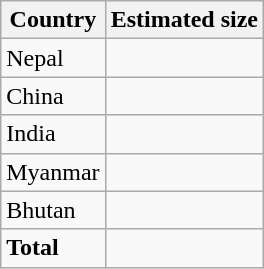<table class="wikitable floatright mw-collapsible">
<tr>
<th>Country</th>
<th>Estimated size</th>
</tr>
<tr>
<td>Nepal</td>
<td></td>
</tr>
<tr>
<td>China</td>
<td></td>
</tr>
<tr>
<td>India</td>
<td></td>
</tr>
<tr>
<td>Myanmar</td>
<td></td>
</tr>
<tr>
<td>Bhutan</td>
<td></td>
</tr>
<tr>
<td><strong>Total</strong></td>
<td></td>
</tr>
</table>
